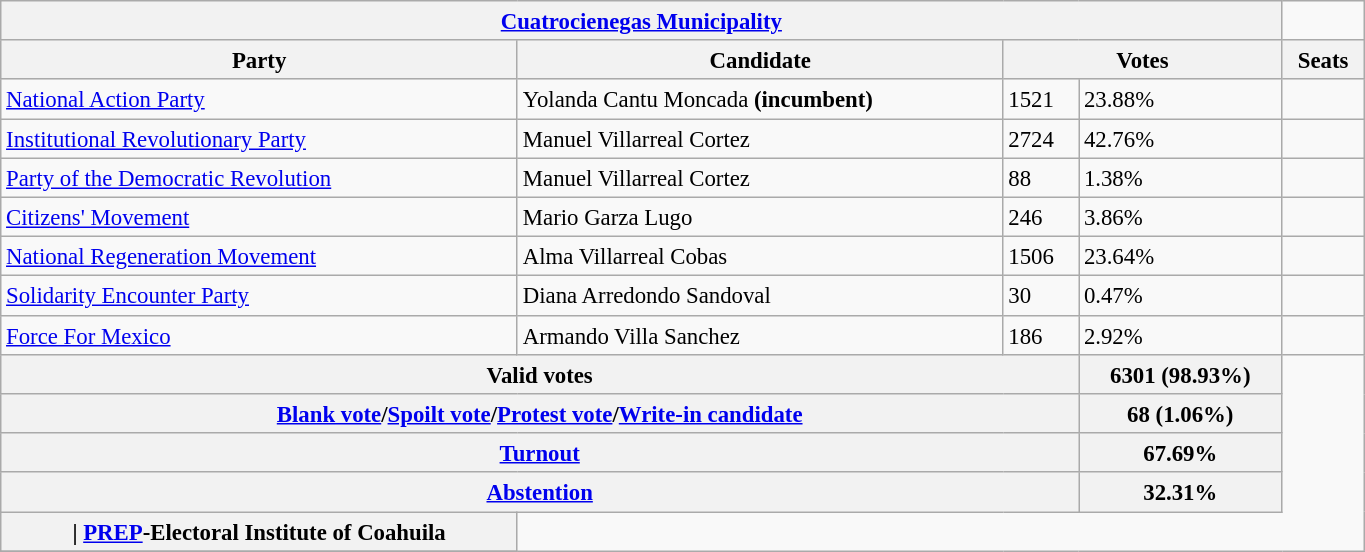<table class="wikitable collapsible collapsed" style="font-size:95%; width:72%; line-height:126%; margin-bottom:0">
<tr>
<th Colspan = 4> <strong><a href='#'>Cuatrocienegas Municipality</a></strong></th>
</tr>
<tr style="background:#efefef;">
<th Colspan = 1><strong>Party</strong></th>
<th Colspan = 1><strong>Candidate</strong></th>
<th Colspan = 2><strong>Votes</strong></th>
<th Colspan = 1><strong>Seats</strong></th>
</tr>
<tr>
<td> <a href='#'>National Action Party</a></td>
<td>Yolanda Cantu Moncada <strong>(incumbent)</strong></td>
<td>1521</td>
<td>23.88%</td>
<td></td>
</tr>
<tr>
<td> <a href='#'>Institutional Revolutionary Party</a></td>
<td>Manuel Villarreal Cortez</td>
<td>2724</td>
<td>42.76%</td>
<td></td>
</tr>
<tr>
<td> <a href='#'>Party of the Democratic Revolution</a></td>
<td>Manuel Villarreal Cortez</td>
<td>88</td>
<td>1.38%</td>
<td></td>
</tr>
<tr>
<td> <a href='#'>Citizens' Movement</a></td>
<td>Mario Garza Lugo</td>
<td>246</td>
<td>3.86%</td>
<td></td>
</tr>
<tr>
<td> <a href='#'>National Regeneration Movement</a></td>
<td>Alma Villarreal Cobas</td>
<td>1506</td>
<td>23.64%</td>
<td></td>
</tr>
<tr>
<td> <a href='#'>Solidarity Encounter Party</a></td>
<td>Diana Arredondo Sandoval</td>
<td>30</td>
<td>0.47%</td>
<td></td>
</tr>
<tr>
<td><a href='#'>Force For Mexico</a></td>
<td>Armando Villa Sanchez</td>
<td>186</td>
<td>2.92%</td>
<td></td>
</tr>
<tr>
<th Colspan = 3><strong>Valid votes</strong></th>
<th>6301 (98.93%)</th>
</tr>
<tr>
<th Colspan = 3><strong><a href='#'>Blank vote</a>/<a href='#'>Spoilt vote</a>/<a href='#'>Protest vote</a>/<a href='#'>Write-in candidate</a></strong></th>
<th>68 (1.06%)</th>
</tr>
<tr>
<th Colspan = 3><strong><a href='#'>Turnout</a></strong></th>
<th>67.69%</th>
</tr>
<tr>
<th Colspan = 3><strong><a href='#'>Abstention</a></strong></th>
<th>32.31%</th>
</tr>
<tr>
<th Colspan =>| <a href='#'>PREP</a>-Electoral Institute of Coahuila</th>
</tr>
<tr>
</tr>
</table>
